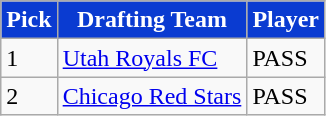<table class="wikitable sortable">
<tr>
<th style="background:#0A3BD1; color:#fff;" scope="col">Pick</th>
<th style="background:#0A3BD1; color:#fff;" scope="col">Drafting Team</th>
<th style="background:#0A3BD1; color:#fff;" scope="col">Player</th>
</tr>
<tr>
<td>1</td>
<td><a href='#'>Utah Royals FC</a></td>
<td>PASS</td>
</tr>
<tr>
<td>2</td>
<td><a href='#'>Chicago Red Stars</a></td>
<td>PASS</td>
</tr>
</table>
